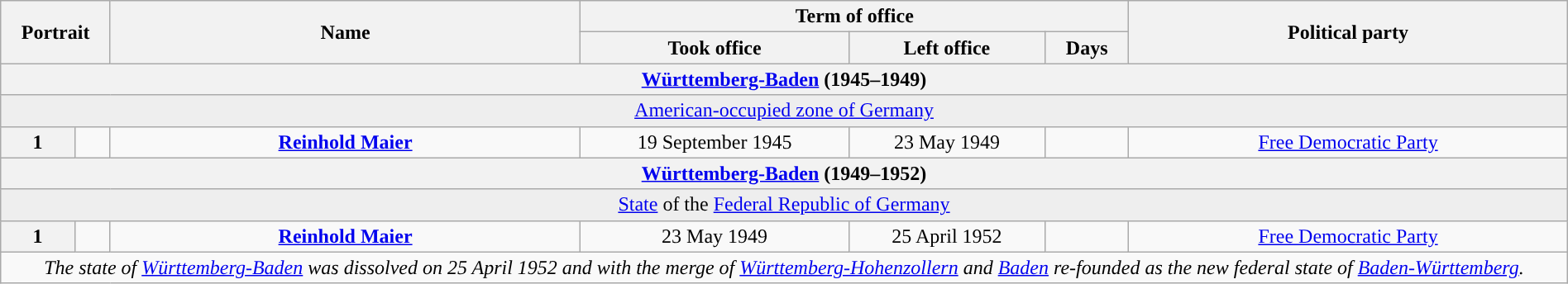<table class="wikitable" style="text-align:center; width:100%; border:1px #AAAAFF solid">
<tr>
<th width=80px rowspan=2 colspan=2>Portrait</th>
<th width=30% rowspan=2>Name<br></th>
<th width=35% colspan=3>Term of office</th>
<th width=28% rowspan=2>Political party</th>
</tr>
<tr>
<th>Took office</th>
<th>Left office</th>
<th>Days</th>
</tr>
<tr>
<th colspan="7"><a href='#'>Württemberg-Baden</a> (1945–1949)</th>
</tr>
<tr>
<td bgcolor=#EEEEEE colspan=7><a href='#'>American-occupied zone of Germany</a></td>
</tr>
<tr>
<th style="background:">1</th>
<td></td>
<td><strong><a href='#'>Reinhold Maier</a></strong><br></td>
<td>19 September 1945</td>
<td>23 May 1949</td>
<td></td>
<td><a href='#'>Free Democratic Party</a></td>
</tr>
<tr>
<th colspan="7"><a href='#'>Württemberg-Baden</a> (1949–1952)</th>
</tr>
<tr>
<td bgcolor=#EEEEEE colspan=7><a href='#'>State</a> of the <a href='#'>Federal Republic of Germany</a></td>
</tr>
<tr>
<th style="background:">1</th>
<td></td>
<td><strong><a href='#'>Reinhold Maier</a></strong><br></td>
<td>23 May 1949</td>
<td>25 April 1952</td>
<td></td>
<td><a href='#'>Free Democratic Party</a></td>
</tr>
<tr>
<td colspan="7"><em>The state of <a href='#'>Württemberg-Baden</a> was dissolved on 25 April 1952 and with the merge of <a href='#'>Württemberg-Hohenzollern</a> and <a href='#'>Baden</a> re-founded as the new federal state of <a href='#'>Baden-Württemberg</a>.</em></td>
</tr>
</table>
